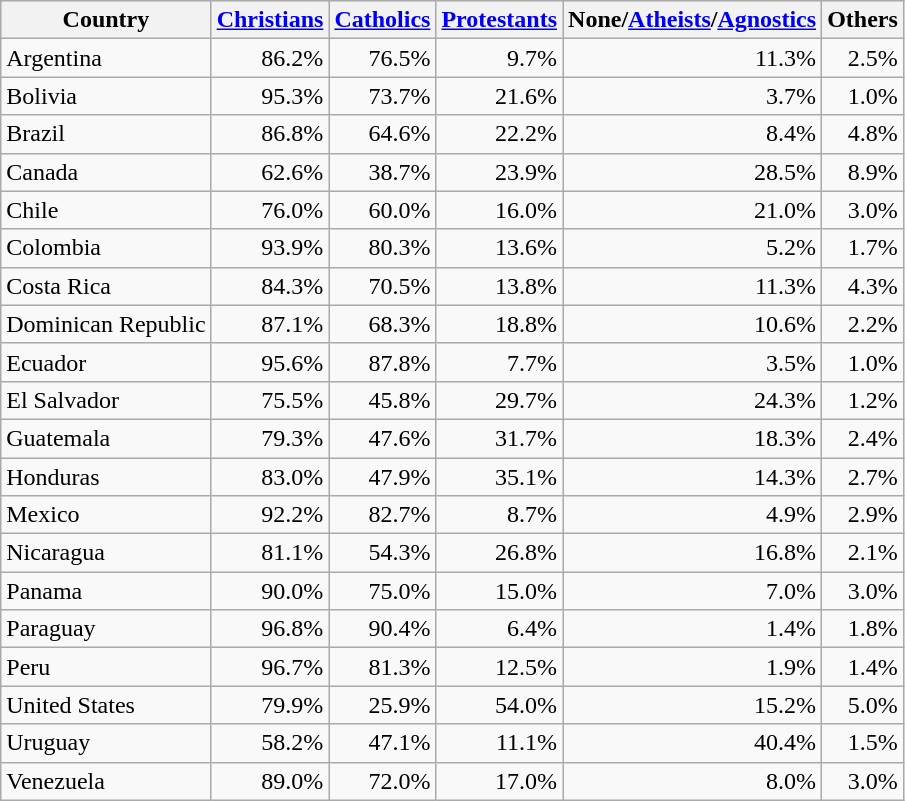<table class="wikitable sortable" style="text-align: right">
<tr style="background:#e8e8e8;">
<th>Country</th>
<th><a href='#'>Christians</a></th>
<th><a href='#'>Catholics</a></th>
<th><a href='#'>Protestants</a></th>
<th>None/<a href='#'>Atheists</a>/<a href='#'>Agnostics</a></th>
<th>Others</th>
</tr>
<tr>
<td style="text-align:left;">Argentina</td>
<td>86.2%</td>
<td>76.5%</td>
<td>9.7%</td>
<td>11.3%</td>
<td>2.5%</td>
</tr>
<tr>
<td style="text-align:left;">Bolivia</td>
<td>95.3%</td>
<td>73.7%</td>
<td>21.6%</td>
<td>3.7%</td>
<td>1.0%</td>
</tr>
<tr>
<td style="text-align:left;">Brazil</td>
<td>86.8%</td>
<td>64.6%</td>
<td>22.2%</td>
<td>8.4%</td>
<td>4.8%</td>
</tr>
<tr>
<td style="text-align:left;">Canada</td>
<td>62.6%</td>
<td>38.7%</td>
<td>23.9%</td>
<td>28.5%</td>
<td>8.9%</td>
</tr>
<tr>
<td style="text-align:left;">Chile</td>
<td>76.0%</td>
<td>60.0%</td>
<td>16.0%</td>
<td>21.0%</td>
<td>3.0%</td>
</tr>
<tr>
<td style="text-align:left;">Colombia</td>
<td>93.9%</td>
<td>80.3%</td>
<td>13.6%</td>
<td>5.2%</td>
<td>1.7%</td>
</tr>
<tr>
<td style="text-align:left;">Costa Rica</td>
<td>84.3%</td>
<td>70.5%</td>
<td>13.8%</td>
<td>11.3%</td>
<td>4.3%</td>
</tr>
<tr>
<td style="text-align:left;">Dominican Republic</td>
<td>87.1%</td>
<td>68.3%</td>
<td>18.8%</td>
<td>10.6%</td>
<td>2.2%</td>
</tr>
<tr>
<td style="text-align:left;">Ecuador</td>
<td>95.6%</td>
<td>87.8%</td>
<td>7.7%</td>
<td>3.5%</td>
<td>1.0%</td>
</tr>
<tr>
<td style="text-align:left;">El Salvador</td>
<td>75.5%</td>
<td>45.8%</td>
<td>29.7%</td>
<td>24.3%</td>
<td>1.2%</td>
</tr>
<tr>
<td style="text-align:left;">Guatemala</td>
<td>79.3%</td>
<td>47.6%</td>
<td>31.7%</td>
<td>18.3%</td>
<td>2.4%</td>
</tr>
<tr>
<td style="text-align:left;">Honduras</td>
<td>83.0%</td>
<td>47.9%</td>
<td>35.1%</td>
<td>14.3%</td>
<td>2.7%</td>
</tr>
<tr>
<td style="text-align:left;">Mexico</td>
<td>92.2%</td>
<td>82.7%</td>
<td>8.7%</td>
<td>4.9%</td>
<td>2.9%</td>
</tr>
<tr>
<td style="text-align:left;">Nicaragua</td>
<td>81.1%</td>
<td>54.3%</td>
<td>26.8%</td>
<td>16.8%</td>
<td>2.1%</td>
</tr>
<tr>
<td style="text-align:left;">Panama</td>
<td>90.0%</td>
<td>75.0%</td>
<td>15.0%</td>
<td>7.0%</td>
<td>3.0%</td>
</tr>
<tr>
<td style="text-align:left;">Paraguay</td>
<td>96.8%</td>
<td>90.4%</td>
<td>6.4%</td>
<td>1.4%</td>
<td>1.8%</td>
</tr>
<tr>
<td style="text-align:left;">Peru</td>
<td>96.7%</td>
<td>81.3%</td>
<td>12.5%</td>
<td>1.9%</td>
<td>1.4%</td>
</tr>
<tr>
<td style="text-align:left;">United States</td>
<td>79.9%</td>
<td>25.9%</td>
<td>54.0%</td>
<td>15.2%</td>
<td>5.0%</td>
</tr>
<tr>
<td style="text-align:left;">Uruguay</td>
<td>58.2%</td>
<td>47.1%</td>
<td>11.1%</td>
<td>40.4%</td>
<td>1.5%</td>
</tr>
<tr>
<td style="text-align:left;">Venezuela</td>
<td>89.0%</td>
<td>72.0%</td>
<td>17.0%</td>
<td>8.0%</td>
<td>3.0%</td>
</tr>
</table>
